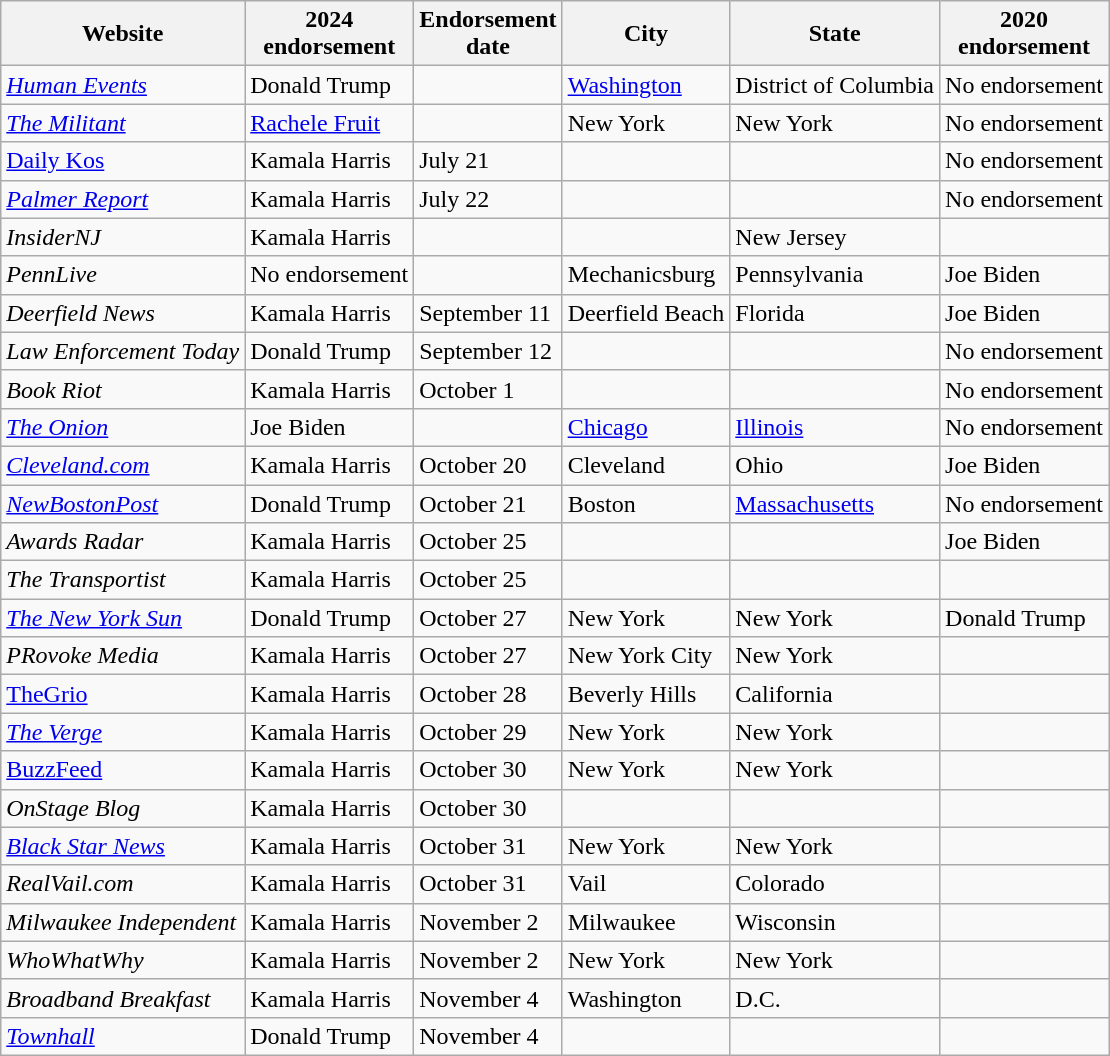<table class="wikitable sortable">
<tr>
<th>Website</th>
<th>2024<br>endorsement</th>
<th>Endorsement<br>date</th>
<th>City</th>
<th>State</th>
<th>2020<br>endorsement</th>
</tr>
<tr>
<td><em><a href='#'>Human Events</a></em></td>
<td>Donald Trump</td>
<td></td>
<td><a href='#'>Washington</a></td>
<td>District of Columbia</td>
<td>No endorsement</td>
</tr>
<tr>
<td><em><a href='#'>The Militant</a></em></td>
<td><a href='#'>Rachele Fruit</a></td>
<td></td>
<td>New York</td>
<td>New York</td>
<td>No endorsement</td>
</tr>
<tr>
<td><a href='#'>Daily Kos</a></td>
<td>Kamala Harris</td>
<td>July 21</td>
<td></td>
<td></td>
<td>No endorsement</td>
</tr>
<tr>
<td><em><a href='#'>Palmer Report</a></em></td>
<td>Kamala Harris</td>
<td>July 22</td>
<td></td>
<td></td>
<td>No endorsement</td>
</tr>
<tr>
<td><em>InsiderNJ</em></td>
<td>Kamala Harris</td>
<td></td>
<td></td>
<td>New Jersey</td>
<td></td>
</tr>
<tr>
<td><em>PennLive</em></td>
<td>No endorsement</td>
<td></td>
<td>Mechanicsburg</td>
<td>Pennsylvania</td>
<td>Joe Biden</td>
</tr>
<tr>
<td><em>Deerfield News</em></td>
<td>Kamala Harris</td>
<td>September 11</td>
<td>Deerfield Beach</td>
<td>Florida</td>
<td>Joe Biden</td>
</tr>
<tr>
<td><em>Law Enforcement Today</em></td>
<td>Donald Trump</td>
<td>September 12</td>
<td></td>
<td></td>
<td>No endorsement</td>
</tr>
<tr>
<td><em>Book Riot</em></td>
<td>Kamala Harris</td>
<td>October 1</td>
<td></td>
<td></td>
<td>No endorsement</td>
</tr>
<tr>
<td><em><a href='#'>The Onion</a></em></td>
<td>Joe Biden</td>
<td></td>
<td><a href='#'>Chicago</a></td>
<td><a href='#'>Illinois</a></td>
<td>No endorsement</td>
</tr>
<tr>
<td><em><a href='#'>Cleveland.com</a></em></td>
<td>Kamala Harris</td>
<td>October 20</td>
<td>Cleveland</td>
<td>Ohio</td>
<td>Joe Biden</td>
</tr>
<tr>
<td><em><a href='#'>NewBostonPost</a></em></td>
<td>Donald Trump</td>
<td>October 21</td>
<td>Boston</td>
<td><a href='#'>Massachusetts</a></td>
<td>No endorsement</td>
</tr>
<tr>
<td><em>Awards Radar</em></td>
<td>Kamala Harris</td>
<td>October 25</td>
<td></td>
<td></td>
<td>Joe Biden</td>
</tr>
<tr>
<td><em>The Transportist</em></td>
<td>Kamala Harris</td>
<td>October 25</td>
<td></td>
<td></td>
<td></td>
</tr>
<tr>
<td><em><a href='#'>The New York Sun</a></em></td>
<td>Donald Trump</td>
<td>October 27</td>
<td>New York</td>
<td>New York</td>
<td>Donald Trump</td>
</tr>
<tr>
<td><em>PRovoke Media</em></td>
<td>Kamala Harris</td>
<td>October 27</td>
<td>New York City</td>
<td>New York</td>
<td></td>
</tr>
<tr>
<td><a href='#'>TheGrio</a></td>
<td>Kamala Harris</td>
<td>October 28</td>
<td>Beverly Hills</td>
<td>California</td>
<td></td>
</tr>
<tr>
<td><em><a href='#'>The Verge</a></em></td>
<td>Kamala Harris</td>
<td>October 29</td>
<td>New York</td>
<td>New York</td>
<td></td>
</tr>
<tr>
<td><a href='#'>BuzzFeed</a></td>
<td>Kamala Harris</td>
<td>October 30</td>
<td>New York</td>
<td>New York</td>
<td></td>
</tr>
<tr>
<td><em>OnStage Blog</em></td>
<td>Kamala Harris</td>
<td>October 30</td>
<td></td>
<td></td>
<td></td>
</tr>
<tr>
<td><em><a href='#'>Black Star News</a></em></td>
<td>Kamala Harris</td>
<td>October 31</td>
<td>New York</td>
<td>New York</td>
<td></td>
</tr>
<tr>
<td><em>RealVail.com</em></td>
<td>Kamala Harris</td>
<td>October 31</td>
<td>Vail</td>
<td>Colorado</td>
</tr>
<tr>
<td><em>Milwaukee Independent</em></td>
<td>Kamala Harris</td>
<td>November 2</td>
<td>Milwaukee</td>
<td>Wisconsin</td>
<td></td>
</tr>
<tr>
<td><em>WhoWhatWhy</em></td>
<td>Kamala Harris</td>
<td>November 2</td>
<td>New York</td>
<td>New York</td>
<td></td>
</tr>
<tr>
<td><em>Broadband Breakfast</em></td>
<td>Kamala Harris</td>
<td>November 4</td>
<td>Washington</td>
<td>D.C.</td>
<td></td>
</tr>
<tr>
<td><em><a href='#'>Townhall</a></em></td>
<td>Donald Trump</td>
<td>November 4</td>
<td></td>
<td></td>
</tr>
</table>
